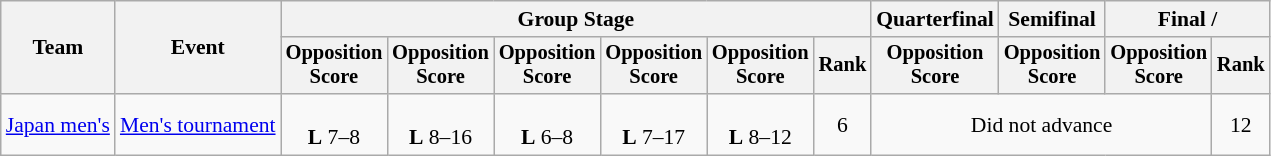<table class="wikitable" style="font-size:90%">
<tr>
<th rowspan=2>Team</th>
<th rowspan=2>Event</th>
<th colspan=6>Group Stage</th>
<th>Quarterfinal</th>
<th>Semifinal</th>
<th colspan=2>Final / </th>
</tr>
<tr style="font-size:95%">
<th>Opposition<br>Score</th>
<th>Opposition<br>Score</th>
<th>Opposition<br>Score</th>
<th>Opposition<br>Score</th>
<th>Opposition<br>Score</th>
<th>Rank</th>
<th>Opposition<br>Score</th>
<th>Opposition<br>Score</th>
<th>Opposition<br>Score</th>
<th>Rank</th>
</tr>
<tr align=center>
<td align=left><a href='#'>Japan men's</a></td>
<td align=left><a href='#'>Men's tournament</a></td>
<td><br><strong>L</strong> 7–8</td>
<td><br><strong>L</strong> 8–16</td>
<td><br><strong>L</strong> 6–8</td>
<td><br><strong>L</strong> 7–17</td>
<td><br><strong>L</strong> 8–12</td>
<td>6</td>
<td colspan=3>Did not advance</td>
<td>12</td>
</tr>
</table>
